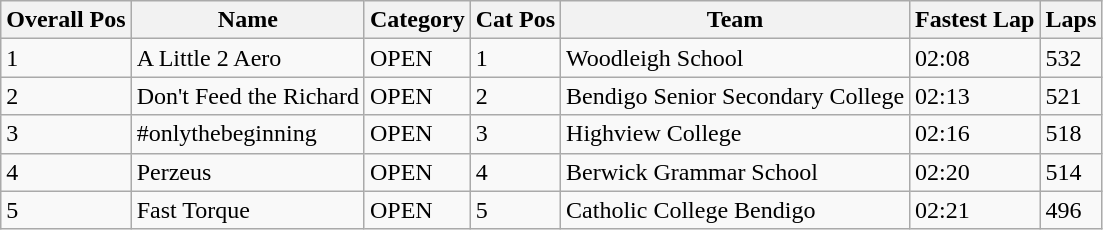<table class="wikitable sortable">
<tr>
<th>Overall Pos</th>
<th>Name</th>
<th>Category</th>
<th>Cat Pos</th>
<th>Team</th>
<th>Fastest Lap</th>
<th>Laps</th>
</tr>
<tr>
<td>1</td>
<td>A Little 2 Aero</td>
<td>OPEN</td>
<td>1</td>
<td>Woodleigh School</td>
<td>02:08</td>
<td>532</td>
</tr>
<tr>
<td>2</td>
<td>Don't Feed the Richard</td>
<td>OPEN</td>
<td>2</td>
<td>Bendigo Senior Secondary College</td>
<td>02:13</td>
<td>521</td>
</tr>
<tr>
<td>3</td>
<td>#onlythebeginning</td>
<td>OPEN</td>
<td>3</td>
<td>Highview College</td>
<td>02:16</td>
<td>518</td>
</tr>
<tr>
<td>4</td>
<td>Perzeus</td>
<td>OPEN</td>
<td>4</td>
<td>Berwick Grammar School</td>
<td>02:20</td>
<td>514</td>
</tr>
<tr>
<td>5</td>
<td>Fast Torque</td>
<td>OPEN</td>
<td>5</td>
<td>Catholic College Bendigo</td>
<td>02:21</td>
<td>496</td>
</tr>
</table>
